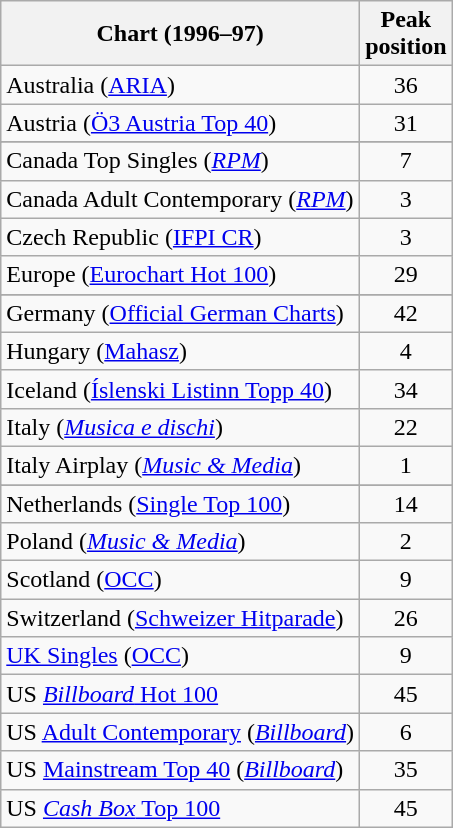<table class="wikitable sortable">
<tr>
<th>Chart (1996–97)</th>
<th>Peak<br>position</th>
</tr>
<tr>
<td>Australia (<a href='#'>ARIA</a>)</td>
<td style="text-align:center;">36</td>
</tr>
<tr>
<td>Austria (<a href='#'>Ö3 Austria Top 40</a>)</td>
<td style="text-align:center;">31</td>
</tr>
<tr>
</tr>
<tr>
<td>Canada Top Singles (<em><a href='#'>RPM</a></em>)</td>
<td style="text-align:center;">7</td>
</tr>
<tr>
<td>Canada Adult Contemporary (<em><a href='#'>RPM</a></em>)</td>
<td style="text-align:center;">3</td>
</tr>
<tr>
<td>Czech Republic (<a href='#'>IFPI CR</a>)</td>
<td style="text-align:center;">3</td>
</tr>
<tr>
<td>Europe (<a href='#'>Eurochart Hot 100</a>)</td>
<td style="text-align:center;">29</td>
</tr>
<tr>
</tr>
<tr>
<td>Germany (<a href='#'>Official German Charts</a>)</td>
<td style="text-align:center;">42</td>
</tr>
<tr>
<td>Hungary (<a href='#'>Mahasz</a>)</td>
<td style="text-align:center;">4</td>
</tr>
<tr>
<td>Iceland (<a href='#'>Íslenski Listinn Topp 40</a>)</td>
<td style="text-align:center;">34</td>
</tr>
<tr>
<td>Italy (<em><a href='#'>Musica e dischi</a></em>)</td>
<td style="text-align:center;">22</td>
</tr>
<tr>
<td>Italy Airplay (<em><a href='#'>Music & Media</a></em>)</td>
<td style="text-align:center;">1</td>
</tr>
<tr>
</tr>
<tr>
<td>Netherlands (<a href='#'>Single Top 100</a>)</td>
<td style="text-align:center;">14</td>
</tr>
<tr>
<td>Poland (<em><a href='#'>Music & Media</a></em>)</td>
<td align="center">2</td>
</tr>
<tr>
<td>Scotland (<a href='#'>OCC</a>)</td>
<td style="text-align:center;">9</td>
</tr>
<tr>
<td>Switzerland (<a href='#'>Schweizer Hitparade</a>)</td>
<td style="text-align:center;">26</td>
</tr>
<tr>
<td><a href='#'>UK Singles</a> (<a href='#'>OCC</a>)</td>
<td style="text-align:center;">9</td>
</tr>
<tr>
<td>US <a href='#'><em>Billboard</em> Hot 100</a></td>
<td style="text-align:center;">45</td>
</tr>
<tr>
<td>US <a href='#'>Adult Contemporary</a> (<em><a href='#'>Billboard</a></em>)</td>
<td style="text-align:center;">6</td>
</tr>
<tr>
<td>US <a href='#'>Mainstream Top 40</a> (<em><a href='#'>Billboard</a></em>)</td>
<td style="text-align:center;">35</td>
</tr>
<tr>
<td>US <a href='#'><em>Cash Box</em> Top 100</a></td>
<td align="center">45</td>
</tr>
</table>
